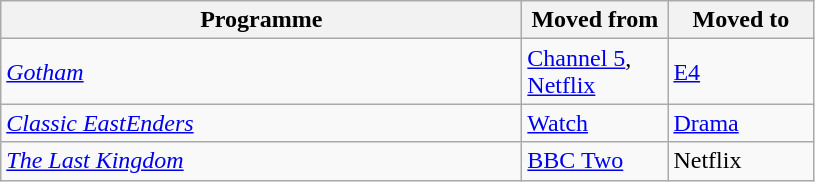<table class="wikitable">
<tr>
<th width=340>Programme</th>
<th width=90>Moved from</th>
<th width=90>Moved to</th>
</tr>
<tr>
<td width=250><em><a href='#'>Gotham</a></em></td>
<td width=90><a href='#'>Channel 5</a>, <a href='#'>Netflix</a></td>
<td width=90><a href='#'>E4</a></td>
</tr>
<tr>
<td width=250><em><a href='#'>Classic EastEnders</a></em></td>
<td width=90><a href='#'>Watch</a></td>
<td width=90><a href='#'>Drama</a></td>
</tr>
<tr>
<td width=250><em><a href='#'>The Last Kingdom</a></em></td>
<td width=90><a href='#'>BBC Two</a></td>
<td width=90>Netflix</td>
</tr>
</table>
